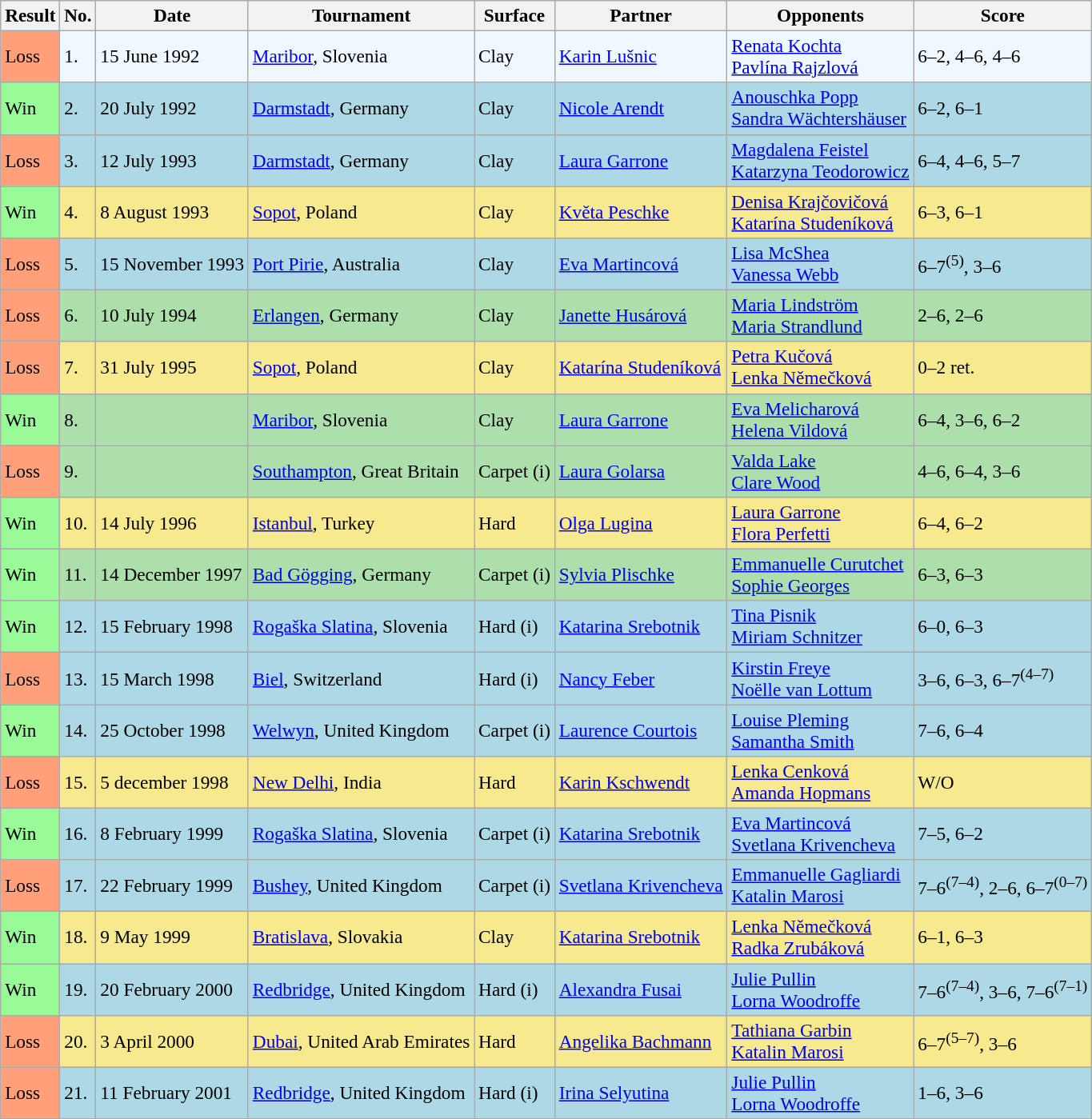<table class="sortable wikitable" style="font-size:97%;">
<tr>
<th>Result</th>
<th>No.</th>
<th>Date</th>
<th>Tournament</th>
<th>Surface</th>
<th>Partner</th>
<th>Opponents</th>
<th>Score</th>
</tr>
<tr style="background:#f0f8ff;">
<td style="background:#ffa07a;">Loss</td>
<td>1.</td>
<td>15 June 1992</td>
<td><a href='#'>Maribor</a>, Slovenia</td>
<td>Clay</td>
<td> <a href='#'>Karin Lušnic</a></td>
<td> <a href='#'>Renata Kochta</a> <br>  <a href='#'>Pavlína Rajzlová</a></td>
<td>6–2, 4–6, 4–6</td>
</tr>
<tr style="background:lightblue;">
<td style="background:#98fb98;">Win</td>
<td>2.</td>
<td>20 July 1992</td>
<td><a href='#'>Darmstadt</a>, Germany</td>
<td>Clay</td>
<td> <a href='#'>Nicole Arendt</a></td>
<td> <a href='#'>Anouschka Popp</a> <br>  <a href='#'>Sandra Wächtershäuser</a></td>
<td>6–2, 6–1</td>
</tr>
<tr bgcolor="lightblue">
<td style="background:#ffa07a;">Loss</td>
<td>3.</td>
<td>12 July 1993</td>
<td><a href='#'>Darmstadt</a>, Germany</td>
<td>Clay</td>
<td> <a href='#'>Laura Garrone</a></td>
<td> <a href='#'>Magdalena Feistel</a><br>  <a href='#'>Katarzyna Teodorowicz</a></td>
<td>6–4, 4–6, 5–7</td>
</tr>
<tr bgcolor="#F7E98E">
<td style="background:#98fb98;">Win</td>
<td>4.</td>
<td>8 August 1993</td>
<td><a href='#'>Sopot</a>, Poland</td>
<td>Clay</td>
<td> <a href='#'>Květa Peschke</a></td>
<td> <a href='#'>Denisa Krajčovičová</a> <br>  <a href='#'>Katarína Studeníková</a></td>
<td>6–3, 6–1</td>
</tr>
<tr bgcolor="lightblue">
<td style="background:#ffa07a;">Loss</td>
<td>5.</td>
<td>15 November 1993</td>
<td><a href='#'>Port Pirie</a>, Australia</td>
<td>Clay</td>
<td> <a href='#'>Eva Martincová</a></td>
<td> <a href='#'>Lisa McShea</a> <br>  <a href='#'>Vanessa Webb</a></td>
<td>6–7<sup>(5)</sup>, 3–6</td>
</tr>
<tr style="background:#addfad;">
<td style="background:#ffa07a;">Loss</td>
<td>6.</td>
<td>10 July 1994</td>
<td><a href='#'>Erlangen</a>, Germany</td>
<td>Clay</td>
<td> <a href='#'>Janette Husárová</a></td>
<td> <a href='#'>Maria Lindström</a> <br>  <a href='#'>Maria Strandlund</a></td>
<td>2–6, 2–6</td>
</tr>
<tr bgcolor="#F7E98E">
<td style="background:#ffa07a;">Loss</td>
<td>7.</td>
<td>31 July 1995</td>
<td><a href='#'>Sopot</a>, Poland</td>
<td>Clay</td>
<td> <a href='#'>Katarína Studeníková</a></td>
<td> <a href='#'>Petra Kučová</a><br>  <a href='#'>Lenka Němečková</a></td>
<td>0–2 ret.</td>
</tr>
<tr style="background:#addfad;">
<td style="background:#98fb98;">Win</td>
<td>8.</td>
<td></td>
<td><a href='#'>Maribor</a>, Slovenia</td>
<td>Clay</td>
<td> <a href='#'>Laura Garrone</a></td>
<td> <a href='#'>Eva Melicharová</a>  <br>  <a href='#'>Helena Vildová</a></td>
<td>6–4, 3–6, 6–2</td>
</tr>
<tr style="background:#addfad;">
<td style="background:#ffa07a;">Loss</td>
<td>9.</td>
<td></td>
<td><a href='#'>Southampton</a>, Great Britain</td>
<td>Carpet (i)</td>
<td> <a href='#'>Laura Golarsa</a></td>
<td> <a href='#'>Valda Lake</a> <br>  <a href='#'>Clare Wood</a></td>
<td>4–6, 6–4, 3–6</td>
</tr>
<tr style="background:#f7e98e;">
<td style="background:#98fb98;">Win</td>
<td>10.</td>
<td>14 July 1996</td>
<td><a href='#'>Istanbul</a>, Turkey</td>
<td>Hard</td>
<td> <a href='#'>Olga Lugina</a></td>
<td> <a href='#'>Laura Garrone</a> <br>  <a href='#'>Flora Perfetti</a></td>
<td>6–4, 6–2</td>
</tr>
<tr style="background:#addfad;">
<td style="background:#98fb98;">Win</td>
<td>11.</td>
<td>14 December 1997</td>
<td><a href='#'>Bad Gögging</a>, Germany</td>
<td>Carpet (i)</td>
<td> <a href='#'>Sylvia Plischke</a></td>
<td> <a href='#'>Emmanuelle Curutchet</a> <br>  <a href='#'>Sophie Georges</a></td>
<td>6–3, 6–3</td>
</tr>
<tr style="background:lightblue;">
<td style="background:#98fb98;">Win</td>
<td>12.</td>
<td>15 February 1998</td>
<td><a href='#'>Rogaška Slatina</a>, Slovenia</td>
<td>Hard (i)</td>
<td> <a href='#'>Katarina Srebotnik</a></td>
<td> <a href='#'>Tina Pisnik</a> <br>  <a href='#'>Miriam Schnitzer</a></td>
<td>6–0, 6–3</td>
</tr>
<tr style="background:lightblue;">
<td style="background:#ffa07a;">Loss</td>
<td>13.</td>
<td>15 March 1998</td>
<td><a href='#'>Biel</a>, Switzerland</td>
<td>Hard (i)</td>
<td> <a href='#'>Nancy Feber</a></td>
<td> <a href='#'>Kirstin Freye</a> <br>  <a href='#'>Noëlle van Lottum</a></td>
<td>3–6, 6–3, 6–7<sup>(4–7)</sup></td>
</tr>
<tr style="background:lightblue;">
<td style="background:#98fb98;">Win</td>
<td>14.</td>
<td>25 October 1998</td>
<td><a href='#'>Welwyn</a>, United Kingdom</td>
<td>Carpet (i)</td>
<td> <a href='#'>Laurence Courtois</a></td>
<td> <a href='#'>Louise Pleming</a> <br>  <a href='#'>Samantha Smith</a></td>
<td>7–6, 6–4</td>
</tr>
<tr style="background:#f7e98e;">
<td style="background:#ffa07a;">Loss</td>
<td>15.</td>
<td>5 december 1998</td>
<td><a href='#'>New Delhi</a>, India</td>
<td>Hard</td>
<td> <a href='#'>Karin Kschwendt</a></td>
<td> <a href='#'>Lenka Cenková</a> <br>  <a href='#'>Amanda Hopmans</a></td>
<td>W/O</td>
</tr>
<tr bgcolor="lightblue">
<td style="background:#98fb98;">Win</td>
<td>16.</td>
<td>8 February 1999</td>
<td><a href='#'>Rogaška Slatina</a>, Slovenia</td>
<td>Carpet (i)</td>
<td> <a href='#'>Katarina Srebotnik</a></td>
<td> <a href='#'>Eva Martincová</a> <br> <a href='#'>Svetlana Krivencheva</a></td>
<td>7–5, 6–2</td>
</tr>
<tr bgcolor="lightblue">
<td style="background:#ffa07a;">Loss</td>
<td>17.</td>
<td>22 February 1999</td>
<td><a href='#'>Bushey</a>, United Kingdom</td>
<td>Carpet (i)</td>
<td> <a href='#'>Svetlana Krivencheva</a></td>
<td> <a href='#'>Emmanuelle Gagliardi</a> <br> <a href='#'>Katalin Marosi</a></td>
<td>7–6<sup>(7–4)</sup>, 2–6, 6–7<sup>(0–7)</sup></td>
</tr>
<tr bgcolor="#F7E98E">
<td style="background:#98fb98;">Win</td>
<td>18.</td>
<td>9 May 1999</td>
<td><a href='#'>Bratislava</a>, Slovakia</td>
<td>Clay</td>
<td> <a href='#'>Katarina Srebotnik</a></td>
<td> <a href='#'>Lenka Němečková</a>  <br>  <a href='#'>Radka Zrubáková</a></td>
<td>6–1, 6–3</td>
</tr>
<tr bgcolor="lightblue">
<td style="background:#98fb98;">Win</td>
<td>19.</td>
<td>20 February 2000</td>
<td><a href='#'>Redbridge</a>, United Kingdom</td>
<td>Hard (i)</td>
<td> <a href='#'>Alexandra Fusai</a></td>
<td> <a href='#'>Julie Pullin</a>  <br>  <a href='#'>Lorna Woodroffe</a></td>
<td>7–6<sup>(7–4)</sup>, 3–6, 7–6<sup>(7–1)</sup></td>
</tr>
<tr style="background:#f7e98e;">
<td style="background:#ffa07a;">Loss</td>
<td>20.</td>
<td>3 April 2000</td>
<td><a href='#'>Dubai</a>, United Arab Emirates</td>
<td>Hard</td>
<td> <a href='#'>Angelika Bachmann</a></td>
<td> <a href='#'>Tathiana Garbin</a> <br>  <a href='#'>Katalin Marosi</a></td>
<td>6–7<sup>(5–7)</sup>, 3–6</td>
</tr>
<tr style="background:lightblue;">
<td style="background:#ffa07a;">Loss</td>
<td>21.</td>
<td>11 February 2001</td>
<td><a href='#'>Redbridge</a>, United Kingdom</td>
<td>Hard (i)</td>
<td> <a href='#'>Irina Selyutina</a></td>
<td> <a href='#'>Julie Pullin</a> <br>  <a href='#'>Lorna Woodroffe</a></td>
<td>1–6, 3–6</td>
</tr>
</table>
